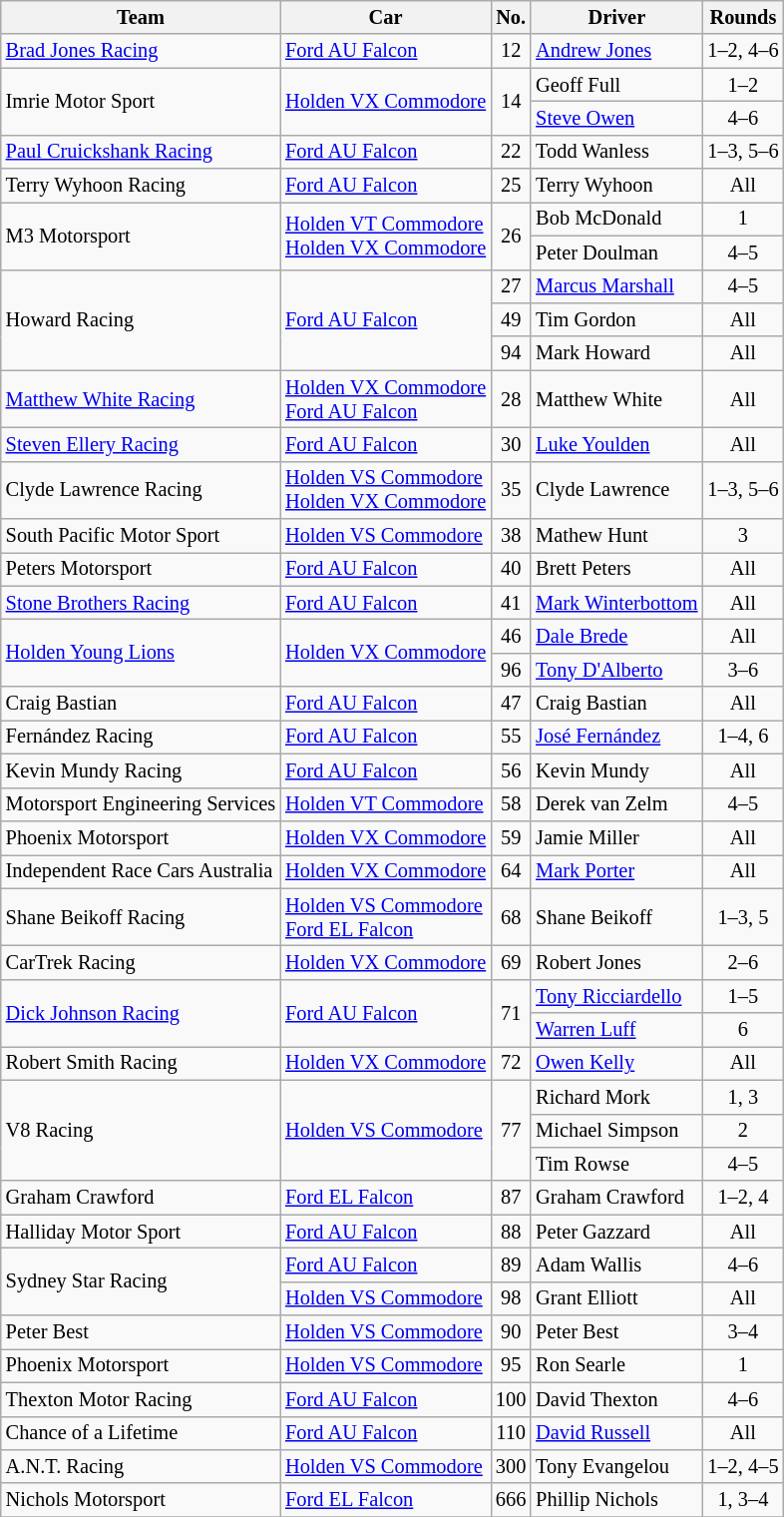<table class="wikitable" style="font-size: 85%;">
<tr>
<th>Team</th>
<th>Car</th>
<th>No.</th>
<th>Driver</th>
<th>Rounds</th>
</tr>
<tr>
<td><a href='#'>Brad Jones Racing</a></td>
<td><a href='#'>Ford AU Falcon</a></td>
<td align="center">12</td>
<td> <a href='#'>Andrew Jones</a></td>
<td align="center">1–2, 4–6</td>
</tr>
<tr>
<td rowspan="2">Imrie Motor Sport</td>
<td rowspan="2"><a href='#'>Holden VX Commodore</a></td>
<td rowspan="2" align="center">14</td>
<td> Geoff Full</td>
<td align="center">1–2</td>
</tr>
<tr>
<td> <a href='#'>Steve Owen</a></td>
<td align="center">4–6</td>
</tr>
<tr>
<td><a href='#'>Paul Cruickshank Racing</a></td>
<td><a href='#'>Ford AU Falcon</a></td>
<td align="center">22</td>
<td> Todd Wanless</td>
<td align="center">1–3, 5–6</td>
</tr>
<tr>
<td>Terry Wyhoon Racing</td>
<td><a href='#'>Ford AU Falcon</a></td>
<td align="center">25</td>
<td> Terry Wyhoon</td>
<td align="center">All</td>
</tr>
<tr>
<td rowspan="2">M3 Motorsport</td>
<td rowspan="2"><a href='#'>Holden VT Commodore</a><br><a href='#'>Holden VX Commodore</a></td>
<td rowspan="2" align="center">26</td>
<td> Bob McDonald</td>
<td align="center">1</td>
</tr>
<tr>
<td> Peter Doulman</td>
<td align="center">4–5</td>
</tr>
<tr>
<td rowspan=3>Howard Racing</td>
<td rowspan=3><a href='#'>Ford AU Falcon</a></td>
<td align="center">27</td>
<td> <a href='#'>Marcus Marshall</a></td>
<td align="center">4–5</td>
</tr>
<tr>
<td align="center">49</td>
<td> Tim Gordon</td>
<td align="center">All</td>
</tr>
<tr>
<td align="center">94</td>
<td> Mark Howard</td>
<td align="center">All</td>
</tr>
<tr>
<td><a href='#'>Matthew White Racing</a></td>
<td><a href='#'>Holden VX Commodore</a><br><a href='#'>Ford AU Falcon</a></td>
<td align="center">28</td>
<td> Matthew White</td>
<td align="center">All</td>
</tr>
<tr>
<td><a href='#'>Steven Ellery Racing</a></td>
<td><a href='#'>Ford AU Falcon</a></td>
<td align="center">30</td>
<td> <a href='#'>Luke Youlden</a></td>
<td align="center">All</td>
</tr>
<tr>
<td>Clyde Lawrence Racing</td>
<td><a href='#'>Holden VS Commodore</a><br><a href='#'>Holden VX Commodore</a></td>
<td align="center">35</td>
<td> Clyde Lawrence</td>
<td align="center">1–3, 5–6</td>
</tr>
<tr>
<td>South Pacific Motor Sport</td>
<td><a href='#'>Holden VS Commodore</a></td>
<td align="center">38</td>
<td> Mathew Hunt</td>
<td align="center">3</td>
</tr>
<tr>
<td>Peters Motorsport</td>
<td><a href='#'>Ford AU Falcon</a></td>
<td align="center">40</td>
<td> Brett Peters</td>
<td align="center">All</td>
</tr>
<tr>
<td><a href='#'>Stone Brothers Racing</a></td>
<td><a href='#'>Ford AU Falcon</a></td>
<td align="center">41</td>
<td> <a href='#'>Mark Winterbottom</a></td>
<td align="center">All</td>
</tr>
<tr>
<td rowspan=2><a href='#'>Holden Young Lions</a></td>
<td rowspan=2><a href='#'>Holden VX Commodore</a></td>
<td align="center">46</td>
<td> <a href='#'>Dale Brede</a></td>
<td align="center">All</td>
</tr>
<tr>
<td align="center">96</td>
<td> <a href='#'>Tony D'Alberto</a></td>
<td align="center">3–6</td>
</tr>
<tr>
<td>Craig Bastian</td>
<td><a href='#'>Ford AU Falcon</a></td>
<td align="center">47</td>
<td> Craig Bastian</td>
<td align="center">All</td>
</tr>
<tr>
<td>Fernández Racing</td>
<td><a href='#'>Ford AU Falcon</a></td>
<td align="center">55</td>
<td> <a href='#'>José Fernández</a></td>
<td align="center">1–4, 6</td>
</tr>
<tr>
<td>Kevin Mundy Racing</td>
<td><a href='#'>Ford AU Falcon</a></td>
<td align="center">56</td>
<td> Kevin Mundy</td>
<td align="center">All</td>
</tr>
<tr>
<td>Motorsport Engineering Services</td>
<td><a href='#'>Holden VT Commodore</a></td>
<td align="center">58</td>
<td> Derek van Zelm</td>
<td align="center">4–5</td>
</tr>
<tr>
<td>Phoenix Motorsport</td>
<td><a href='#'>Holden VX Commodore</a></td>
<td align="center">59</td>
<td> Jamie Miller</td>
<td align="center">All</td>
</tr>
<tr>
<td>Independent Race Cars Australia</td>
<td><a href='#'>Holden VX Commodore</a></td>
<td align="center">64</td>
<td> <a href='#'>Mark Porter</a></td>
<td align="center">All</td>
</tr>
<tr>
<td>Shane Beikoff Racing</td>
<td><a href='#'>Holden VS Commodore</a><br><a href='#'>Ford EL Falcon</a></td>
<td align="center">68</td>
<td> Shane Beikoff</td>
<td align="center">1–3, 5</td>
</tr>
<tr>
<td>CarTrek Racing</td>
<td><a href='#'>Holden VX Commodore</a></td>
<td align="center">69</td>
<td> Robert Jones</td>
<td align="center">2–6</td>
</tr>
<tr>
<td rowspan="2"><a href='#'>Dick Johnson Racing</a></td>
<td rowspan="2"><a href='#'>Ford AU Falcon</a></td>
<td rowspan="2" align="center">71</td>
<td> <a href='#'>Tony Ricciardello</a></td>
<td align="center">1–5</td>
</tr>
<tr>
<td> <a href='#'>Warren Luff</a></td>
<td align="center">6</td>
</tr>
<tr>
<td>Robert Smith Racing</td>
<td><a href='#'>Holden VX Commodore</a></td>
<td align="center">72</td>
<td> <a href='#'>Owen Kelly</a></td>
<td align="center">All</td>
</tr>
<tr>
<td rowspan="3">V8 Racing</td>
<td rowspan="3"><a href='#'>Holden VS Commodore</a></td>
<td rowspan="3" align="center">77</td>
<td> Richard Mork</td>
<td align="center">1, 3</td>
</tr>
<tr>
<td> Michael Simpson</td>
<td align="center">2</td>
</tr>
<tr>
<td> Tim Rowse</td>
<td align="center">4–5</td>
</tr>
<tr>
<td>Graham Crawford</td>
<td><a href='#'>Ford EL Falcon</a></td>
<td align="center">87</td>
<td> Graham Crawford</td>
<td align="center">1–2, 4</td>
</tr>
<tr>
<td>Halliday Motor Sport</td>
<td><a href='#'>Ford AU Falcon</a></td>
<td align="center">88</td>
<td> Peter Gazzard</td>
<td align="center">All</td>
</tr>
<tr>
<td rowspan=2>Sydney Star Racing</td>
<td><a href='#'>Ford AU Falcon</a></td>
<td align="center">89</td>
<td> Adam Wallis</td>
<td align="center">4–6</td>
</tr>
<tr>
<td><a href='#'>Holden VS Commodore</a></td>
<td align="center">98</td>
<td> Grant Elliott</td>
<td align="center">All</td>
</tr>
<tr>
<td>Peter Best</td>
<td><a href='#'>Holden VS Commodore</a></td>
<td align="center">90</td>
<td> Peter Best</td>
<td align="center">3–4</td>
</tr>
<tr>
<td>Phoenix Motorsport</td>
<td><a href='#'>Holden VS Commodore</a></td>
<td align="center">95</td>
<td> Ron Searle</td>
<td align="center">1</td>
</tr>
<tr>
<td>Thexton Motor Racing</td>
<td><a href='#'>Ford AU Falcon</a></td>
<td align="center">100</td>
<td> David Thexton</td>
<td align="center">4–6</td>
</tr>
<tr>
<td>Chance of a Lifetime</td>
<td><a href='#'>Ford AU Falcon</a></td>
<td align="center">110</td>
<td> <a href='#'>David Russell</a></td>
<td align="center">All</td>
</tr>
<tr>
<td>A.N.T. Racing</td>
<td><a href='#'>Holden VS Commodore</a></td>
<td align="center">300</td>
<td> Tony Evangelou</td>
<td align="center">1–2, 4–5</td>
</tr>
<tr>
<td>Nichols Motorsport</td>
<td><a href='#'>Ford EL Falcon</a></td>
<td align="center">666</td>
<td> Phillip Nichols</td>
<td align="center">1, 3–4</td>
</tr>
<tr>
</tr>
</table>
